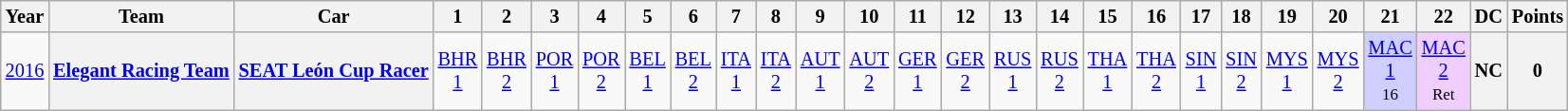<table class="wikitable" style="text-align:center; font-size:85%">
<tr>
<th>Year</th>
<th>Team</th>
<th>Car</th>
<th>1</th>
<th>2</th>
<th>3</th>
<th>4</th>
<th>5</th>
<th>6</th>
<th>7</th>
<th>8</th>
<th>9</th>
<th>10</th>
<th>11</th>
<th>12</th>
<th>13</th>
<th>14</th>
<th>15</th>
<th>16</th>
<th>17</th>
<th>18</th>
<th>19</th>
<th>20</th>
<th>21</th>
<th>22</th>
<th>DC</th>
<th>Points</th>
</tr>
<tr>
<td><a href='#'>2016</a></td>
<th><a href='#'>Elegant Racing Team</a></th>
<th><a href='#'>SEAT León Cup Racer</a></th>
<td><a href='#'>BHR<br>1</a><br><small></small></td>
<td><a href='#'>BHR<br>2</a><br><small></small></td>
<td><a href='#'>POR<br>1</a><br><small></small></td>
<td><a href='#'>POR<br>2</a><br><small></small></td>
<td><a href='#'>BEL<br>1</a><br><small></small></td>
<td><a href='#'>BEL<br>2</a><br><small></small></td>
<td><a href='#'>ITA<br>1</a><br><small></small></td>
<td><a href='#'>ITA<br>2</a><br><small></small></td>
<td><a href='#'>AUT<br>1</a><br><small></small></td>
<td><a href='#'>AUT<br>2</a><br><small></small></td>
<td><a href='#'>GER<br>1</a><br><small></small></td>
<td><a href='#'>GER<br>2</a><br><small></small></td>
<td><a href='#'>RUS<br>1</a><br><small></small></td>
<td><a href='#'>RUS<br>2</a><br><small></small></td>
<td><a href='#'>THA<br>1</a><br><small></small></td>
<td><a href='#'>THA<br>2</a><br><small></small></td>
<td><a href='#'>SIN<br>1</a><br><small></small></td>
<td><a href='#'>SIN<br>2</a><br><small></small></td>
<td><a href='#'>MYS<br>1</a><br><small></small></td>
<td><a href='#'>MYS<br>2</a><br><small></small></td>
<td style="background:#CFCFFF;"><a href='#'>MAC<br>1</a><br><small>16</small></td>
<td style="background:#EFCFFF;"><a href='#'>MAC<br>2</a><br><small>Ret</small></td>
<th>NC</th>
<th>0</th>
</tr>
</table>
